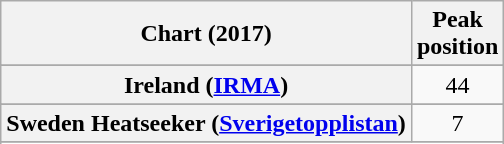<table class="wikitable sortable plainrowheaders" style="text-align:center">
<tr>
<th scope="col">Chart (2017)</th>
<th scope="col">Peak<br> position</th>
</tr>
<tr>
</tr>
<tr>
</tr>
<tr>
<th scope="row">Ireland (<a href='#'>IRMA</a>)</th>
<td>44</td>
</tr>
<tr>
</tr>
<tr>
</tr>
<tr>
<th scope="row">Sweden Heatseeker (<a href='#'>Sverigetopplistan</a>)</th>
<td>7</td>
</tr>
<tr>
</tr>
<tr>
</tr>
<tr>
</tr>
<tr>
</tr>
</table>
